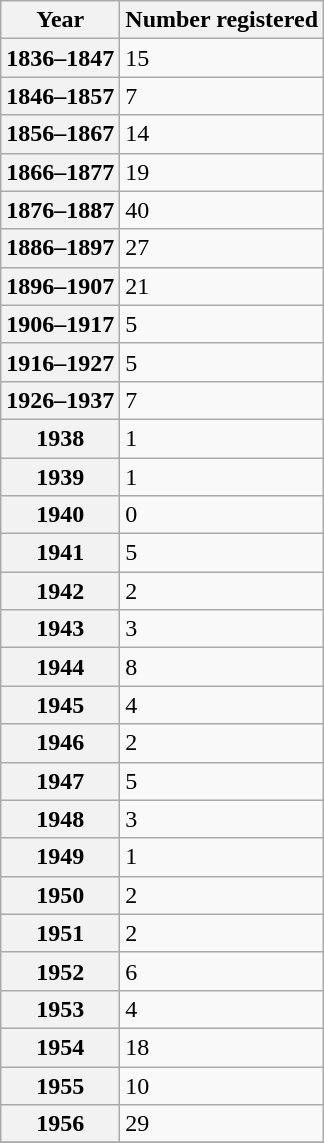<table class="wikitable floatleft sortable mw-collapsible mw-collapsed">
<tr>
<th scope="col">Year</th>
<th scope="col">Number registered</th>
</tr>
<tr>
<th scope="row">1836–1847</th>
<td>15</td>
</tr>
<tr>
<th scope="row">1846–1857</th>
<td>7</td>
</tr>
<tr>
<th scope="row">1856–1867</th>
<td>14</td>
</tr>
<tr>
<th scope="row">1866–1877</th>
<td>19</td>
</tr>
<tr>
<th scope="row">1876–1887</th>
<td>40</td>
</tr>
<tr>
<th scope="row">1886–1897</th>
<td>27</td>
</tr>
<tr>
<th scope="row">1896–1907</th>
<td>21</td>
</tr>
<tr>
<th scope="row">1906–1917</th>
<td>5</td>
</tr>
<tr>
<th scope="row">1916–1927</th>
<td>5</td>
</tr>
<tr>
<th scope="row">1926–1937</th>
<td>7</td>
</tr>
<tr>
<th scope="row">1938</th>
<td>1</td>
</tr>
<tr>
<th scope="row">1939</th>
<td>1</td>
</tr>
<tr>
<th scope="row">1940</th>
<td>0</td>
</tr>
<tr>
<th scope="row">1941</th>
<td>5</td>
</tr>
<tr>
<th scope="row">1942</th>
<td>2</td>
</tr>
<tr>
<th scope="row">1943</th>
<td>3</td>
</tr>
<tr>
<th scope="row">1944</th>
<td>8</td>
</tr>
<tr>
<th scope="row">1945</th>
<td>4</td>
</tr>
<tr>
<th scope="row">1946</th>
<td>2</td>
</tr>
<tr>
<th scope="row">1947</th>
<td>5</td>
</tr>
<tr>
<th scope="row">1948</th>
<td>3</td>
</tr>
<tr>
<th scope="row">1949</th>
<td>1</td>
</tr>
<tr>
<th scope="row">1950</th>
<td>2</td>
</tr>
<tr>
<th scope="row">1951</th>
<td>2</td>
</tr>
<tr>
<th scope="row">1952</th>
<td>6</td>
</tr>
<tr>
<th scope="row">1953</th>
<td>4</td>
</tr>
<tr>
<th scope="row">1954</th>
<td>18</td>
</tr>
<tr>
<th scope="row">1955</th>
<td>10</td>
</tr>
<tr>
<th scope="row">1956</th>
<td>29</td>
</tr>
<tr>
</tr>
</table>
